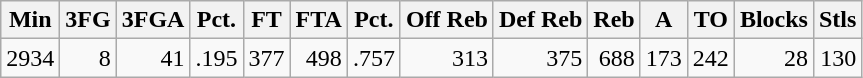<table class="wikitable">
<tr>
<th>Min</th>
<th>3FG</th>
<th>3FGA</th>
<th>Pct.</th>
<th>FT</th>
<th>FTA</th>
<th>Pct.</th>
<th>Off Reb</th>
<th>Def Reb</th>
<th>Reb</th>
<th>A</th>
<th>TO</th>
<th>Blocks</th>
<th>Stls</th>
</tr>
<tr align="right">
<td>2934</td>
<td>8</td>
<td>41</td>
<td>.195</td>
<td>377</td>
<td>498</td>
<td>.757</td>
<td>313</td>
<td>375</td>
<td>688</td>
<td>173</td>
<td>242</td>
<td>28</td>
<td>130</td>
</tr>
</table>
